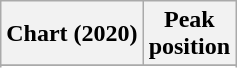<table class="wikitable sortable plainrowheaders" style="text-align:center">
<tr>
<th scope="col">Chart (2020)</th>
<th scope="col">Peak<br>position</th>
</tr>
<tr>
</tr>
<tr>
</tr>
<tr>
</tr>
</table>
